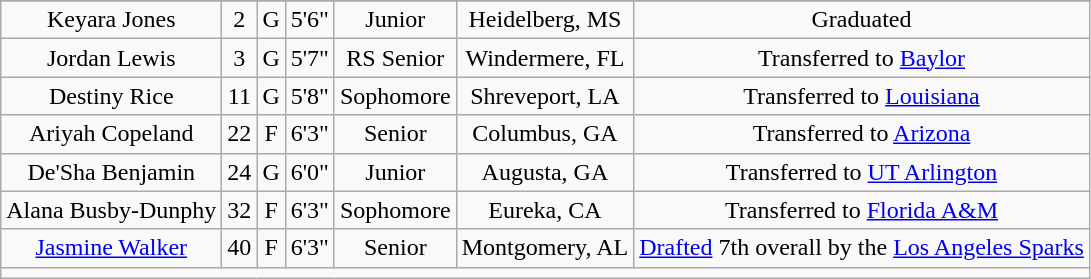<table class="wikitable sortable sortable" style="text-align: center">
<tr align=center>
</tr>
<tr>
<td>Keyara Jones</td>
<td>2</td>
<td>G</td>
<td>5'6"</td>
<td>Junior</td>
<td>Heidelberg, MS</td>
<td>Graduated</td>
</tr>
<tr>
<td>Jordan Lewis</td>
<td>3</td>
<td>G</td>
<td>5'7"</td>
<td>RS Senior</td>
<td>Windermere, FL</td>
<td>Transferred to <a href='#'>Baylor</a></td>
</tr>
<tr>
<td>Destiny Rice</td>
<td>11</td>
<td>G</td>
<td>5'8"</td>
<td>Sophomore</td>
<td>Shreveport, LA</td>
<td>Transferred to <a href='#'>Louisiana</a></td>
</tr>
<tr>
<td>Ariyah Copeland</td>
<td>22</td>
<td>F</td>
<td>6'3"</td>
<td>Senior</td>
<td>Columbus, GA</td>
<td>Transferred to <a href='#'>Arizona</a></td>
</tr>
<tr>
<td>De'Sha Benjamin</td>
<td>24</td>
<td>G</td>
<td>6'0"</td>
<td>Junior</td>
<td>Augusta, GA</td>
<td>Transferred to <a href='#'>UT Arlington</a></td>
</tr>
<tr>
<td>Alana Busby-Dunphy</td>
<td>32</td>
<td>F</td>
<td>6'3"</td>
<td>Sophomore</td>
<td>Eureka, CA</td>
<td>Transferred to <a href='#'>Florida A&M</a></td>
</tr>
<tr>
<td><a href='#'>Jasmine Walker</a></td>
<td>40</td>
<td>F</td>
<td>6'3"</td>
<td>Senior</td>
<td>Montgomery, AL</td>
<td><a href='#'>Drafted</a> 7th overall by the <a href='#'>Los Angeles Sparks</a></td>
</tr>
<tr>
<td colspan=7></td>
</tr>
</table>
